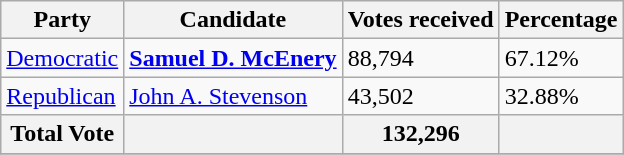<table class="wikitable">
<tr>
<th>Party</th>
<th>Candidate</th>
<th>Votes received</th>
<th>Percentage</th>
</tr>
<tr>
<td><a href='#'>Democratic</a></td>
<td><strong><a href='#'>Samuel D. McEnery</a></strong></td>
<td>88,794</td>
<td>67.12%</td>
</tr>
<tr>
<td><a href='#'>Republican</a></td>
<td><a href='#'>John A. Stevenson</a></td>
<td>43,502</td>
<td>32.88%</td>
</tr>
<tr>
<th>Total Vote</th>
<th></th>
<th>132,296</th>
<th></th>
</tr>
<tr>
</tr>
</table>
